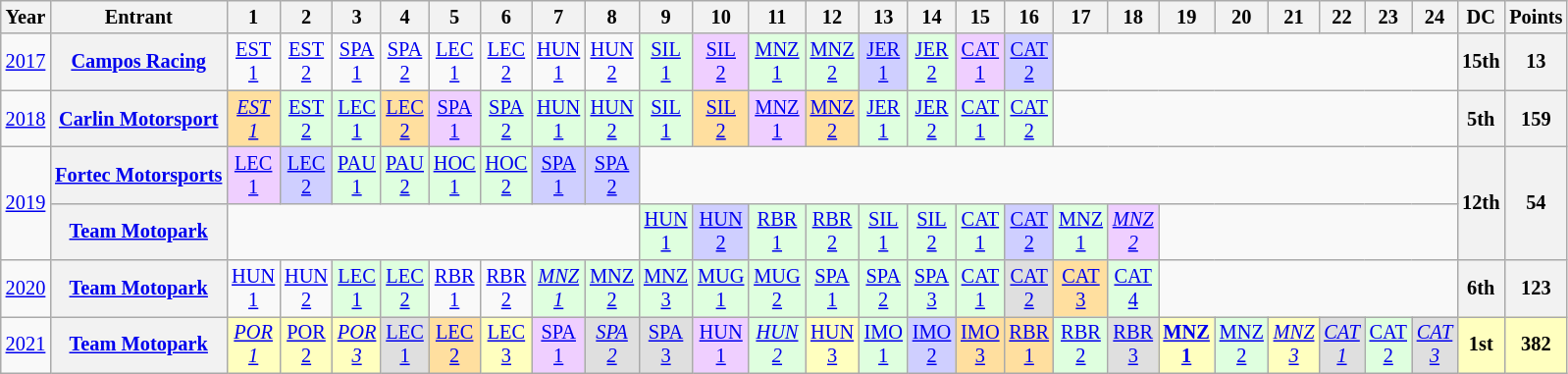<table class="wikitable" style="text-align:center; font-size:85%">
<tr>
<th>Year</th>
<th>Entrant</th>
<th>1</th>
<th>2</th>
<th>3</th>
<th>4</th>
<th>5</th>
<th>6</th>
<th>7</th>
<th>8</th>
<th>9</th>
<th>10</th>
<th>11</th>
<th>12</th>
<th>13</th>
<th>14</th>
<th>15</th>
<th>16</th>
<th>17</th>
<th>18</th>
<th>19</th>
<th>20</th>
<th>21</th>
<th>22</th>
<th>23</th>
<th>24</th>
<th>DC</th>
<th>Points</th>
</tr>
<tr>
<td><a href='#'>2017</a></td>
<th nowrap><a href='#'>Campos Racing</a></th>
<td><a href='#'>EST<br>1</a></td>
<td><a href='#'>EST<br>2</a></td>
<td><a href='#'>SPA<br>1</a></td>
<td><a href='#'>SPA<br>2</a></td>
<td><a href='#'>LEC<br>1</a></td>
<td><a href='#'>LEC<br>2</a></td>
<td><a href='#'>HUN<br>1</a></td>
<td><a href='#'>HUN<br>2</a></td>
<td style="background:#DFFFDF;"><a href='#'>SIL<br>1</a><br></td>
<td style="background:#EFCFFF;"><a href='#'>SIL<br>2</a><br></td>
<td style="background:#DFFFDF;"><a href='#'>MNZ<br>1</a><br></td>
<td style="background:#DFFFDF;"><a href='#'>MNZ<br>2</a><br></td>
<td style="background:#CFCFFF;"><a href='#'>JER<br>1</a><br></td>
<td style="background:#DFFFDF;"><a href='#'>JER<br>2</a><br></td>
<td style="background:#EFCFFF;"><a href='#'>CAT<br>1</a><br></td>
<td style="background:#CFCFFF;"><a href='#'>CAT<br>2</a><br></td>
<td colspan=8></td>
<th>15th</th>
<th>13</th>
</tr>
<tr>
<td><a href='#'>2018</a></td>
<th nowrap><a href='#'>Carlin Motorsport</a></th>
<td style="background:#FFDF9F;"><em><a href='#'>EST<br>1</a></em><br></td>
<td style="background:#DFFFDF;"><a href='#'>EST<br>2</a><br></td>
<td style="background:#DFFFDF;"><a href='#'>LEC<br>1</a><br></td>
<td style="background:#FFDF9F;"><a href='#'>LEC<br>2</a><br></td>
<td style="background:#EFCFFF;"><a href='#'>SPA<br>1</a><br></td>
<td style="background:#DFFFDF;"><a href='#'>SPA<br>2</a><br></td>
<td style="background:#DFFFDF;"><a href='#'>HUN<br>1</a><br></td>
<td style="background:#DFFFDF;"><a href='#'>HUN<br>2</a><br></td>
<td style="background:#DFFFDF;"><a href='#'>SIL<br>1</a><br></td>
<td style="background:#FFDF9F;"><a href='#'>SIL<br>2</a><br></td>
<td style="background:#EFCFFF;"><a href='#'>MNZ<br>1</a><br></td>
<td style="background:#FFDF9F;"><a href='#'>MNZ<br>2</a><br></td>
<td style="background:#DFFFDF;"><a href='#'>JER<br>1</a><br></td>
<td style="background:#DFFFDF;"><a href='#'>JER<br>2</a><br></td>
<td style="background:#DFFFDF;"><a href='#'>CAT<br>1</a><br></td>
<td style="background:#DFFFDF;"><a href='#'>CAT<br>2</a><br></td>
<td colspan=8></td>
<th>5th</th>
<th>159</th>
</tr>
<tr>
<td rowspan=2><a href='#'>2019</a></td>
<th nowrap><a href='#'>Fortec Motorsports</a></th>
<td style="background:#EFCFFF;"><a href='#'>LEC<br>1</a><br></td>
<td style="background:#CFCFFF;"><a href='#'>LEC<br>2</a><br></td>
<td style="background:#DFFFDF;"><a href='#'>PAU<br>1</a><br></td>
<td style="background:#DFFFDF;"><a href='#'>PAU<br>2</a><br></td>
<td style="background:#DFFFDF;"><a href='#'>HOC<br>1</a><br></td>
<td style="background:#DFFFDF;"><a href='#'>HOC<br>2</a><br></td>
<td style="background:#CFCFFF;"><a href='#'>SPA<br>1</a><br></td>
<td style="background:#CFCFFF;"><a href='#'>SPA<br>2</a><br></td>
<td colspan=16></td>
<th rowspan=2>12th</th>
<th rowspan=2>54</th>
</tr>
<tr>
<th nowrap><a href='#'>Team Motopark</a></th>
<td colspan=8></td>
<td style="background:#DFFFDF;"><a href='#'>HUN<br>1</a><br></td>
<td style="background:#CFCFFF;"><a href='#'>HUN<br>2</a><br></td>
<td style="background:#DFFFDF;"><a href='#'>RBR<br>1</a><br></td>
<td style="background:#DFFFDF;"><a href='#'>RBR<br>2</a><br></td>
<td style="background:#DFFFDF;"><a href='#'>SIL<br>1</a><br></td>
<td style="background:#DFFFDF;"><a href='#'>SIL<br>2</a><br></td>
<td style="background:#DFFFDF;"><a href='#'>CAT<br>1</a><br></td>
<td style="background:#CFCFFF;"><a href='#'>CAT<br>2</a><br></td>
<td style="background:#DFFFDF;"><a href='#'>MNZ<br>1</a><br></td>
<td style="background:#EFCFFF;"><em><a href='#'>MNZ<br>2</a></em><br></td>
<td colspan=6></td>
</tr>
<tr>
<td><a href='#'>2020</a></td>
<th nowrap><a href='#'>Team Motopark</a></th>
<td style="background:#"><a href='#'>HUN<br>1</a></td>
<td style="background:#"><a href='#'>HUN<br>2</a></td>
<td style="background:#DFFFDF"><a href='#'>LEC<br>1</a><br></td>
<td style="background:#DFFFDF"><a href='#'>LEC<br>2</a><br></td>
<td style="background:#"><a href='#'>RBR<br>1</a></td>
<td style="background:#"><a href='#'>RBR<br>2</a></td>
<td style="background:#DFFFDF"><em><a href='#'>MNZ<br>1</a></em><br></td>
<td style="background:#DFFFDF"><a href='#'>MNZ<br>2</a><br></td>
<td style="background:#DFFFDF"><a href='#'>MNZ<br>3</a><br></td>
<td style="background:#DFFFDF"><a href='#'>MUG<br>1</a><br></td>
<td style="background:#DFFFDF"><a href='#'>MUG<br>2</a><br></td>
<td style="background:#DFFFDF"><a href='#'>SPA<br>1</a><br></td>
<td style="background:#DFFFDF"><a href='#'>SPA<br>2</a><br></td>
<td style="background:#DFFFDF"><a href='#'>SPA<br>3</a><br></td>
<td style="background:#DFFFDF"><a href='#'>CAT<br>1</a><br></td>
<td style="background:#DFDFDF"><a href='#'>CAT<br>2</a><br></td>
<td style="background:#FFDF9F"><a href='#'>CAT<br>3</a><br></td>
<td style="background:#DFFFDF"><a href='#'>CAT<br>4</a><br></td>
<td colspan=6></td>
<th>6th</th>
<th>123</th>
</tr>
<tr>
<td><a href='#'>2021</a></td>
<th nowrap><a href='#'>Team Motopark</a></th>
<td style="background:#FFFFBF;"><em><a href='#'>POR<br>1</a></em><br></td>
<td style="background:#FFFFBF;"><a href='#'>POR<br>2</a><br></td>
<td style="background:#FFFFBF;"><em><a href='#'>POR<br>3</a></em><br></td>
<td style="background:#DFDFDF;"><a href='#'>LEC<br>1</a><br></td>
<td style="background:#FFDF9F;"><a href='#'>LEC<br>2</a><br></td>
<td style="background:#FFFFBF;"><a href='#'>LEC<br>3</a><br></td>
<td style="background:#EFCFFF;"><a href='#'>SPA<br>1</a><br></td>
<td style="background:#DFDFDF;"><em><a href='#'>SPA<br>2</a></em><br></td>
<td style="background:#DFDFDF;"><a href='#'>SPA<br>3</a><br></td>
<td style="background:#EFCFFF;"><a href='#'>HUN<br>1</a><br></td>
<td style="background:#DFFFDF;"><em><a href='#'>HUN<br>2</a></em><br></td>
<td style="background:#FFFFBF;"><a href='#'>HUN<br>3</a><br></td>
<td style="background:#DFFFDF;"><a href='#'>IMO<br>1</a><br></td>
<td style="background:#CFCFFF;"><a href='#'>IMO<br>2</a><br></td>
<td style="background:#FFDF9F;"><a href='#'>IMO<br>3</a><br></td>
<td style="background:#FFDF9F;"><a href='#'>RBR<br>1</a><br></td>
<td style="background:#DFFFDF;"><a href='#'>RBR<br>2</a><br></td>
<td style="background:#DFDFDF;"><a href='#'>RBR<br>3</a><br></td>
<td style="background:#FFFFBF;"><strong><a href='#'>MNZ<br>1</a></strong><br></td>
<td style="background:#DFFFDF;"><a href='#'>MNZ<br>2</a><br></td>
<td style="background:#FFFFBF;"><em><a href='#'>MNZ<br>3</a></em><br></td>
<td style="background:#DFDFDF;"><em><a href='#'>CAT<br>1</a></em><br></td>
<td style="background:#DFFFDF;"><a href='#'>CAT<br>2</a><br></td>
<td style="background:#DFDFDF;"><em><a href='#'>CAT<br>3</a></em><br></td>
<th style="background:#FFFFBF;">1st</th>
<th style="background:#FFFFBF;">382</th>
</tr>
</table>
